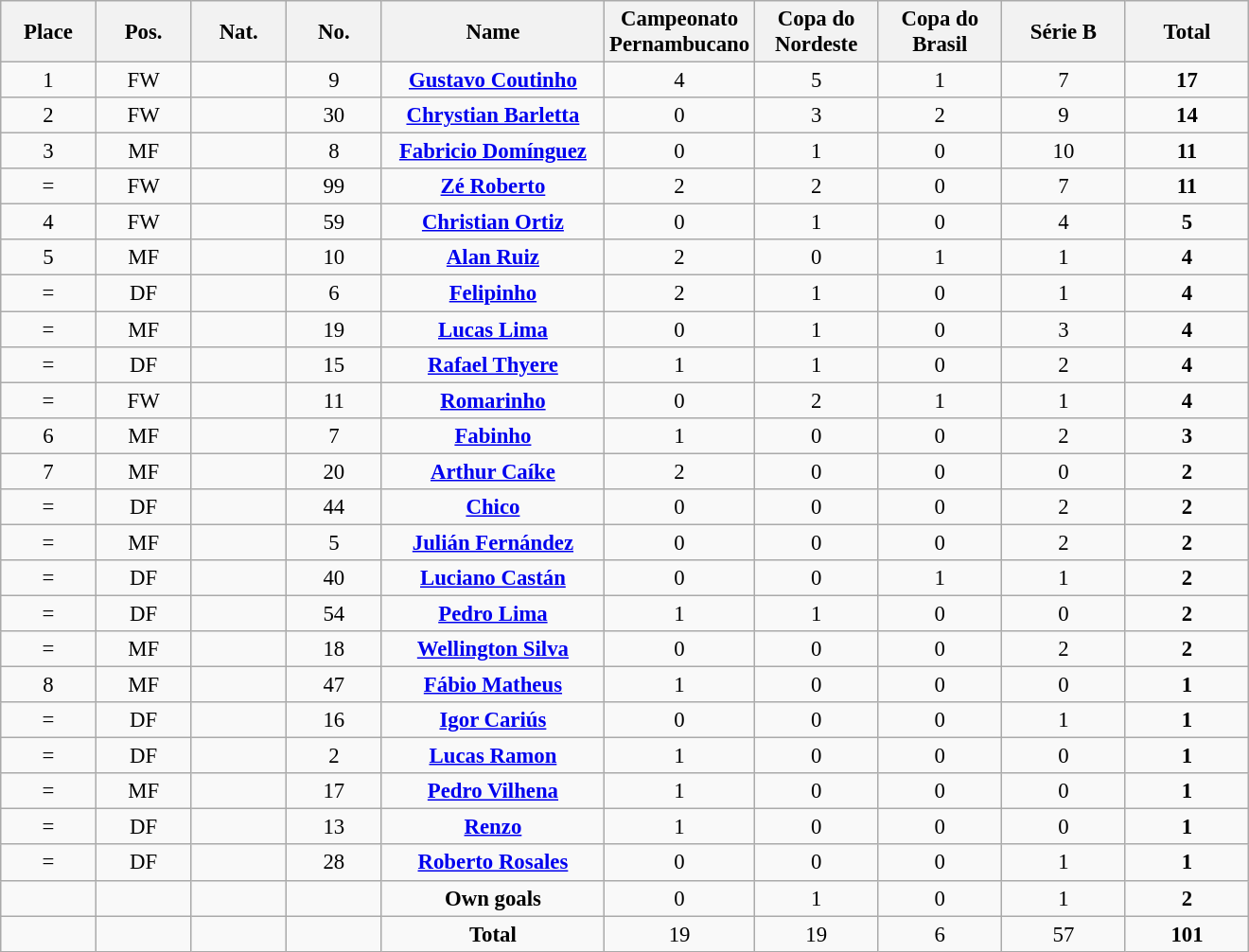<table class="wikitable" style="font-size: 95%; text-align: center;">
<tr>
<th width=60>Place</th>
<th width=60>Pos.</th>
<th width=60>Nat.</th>
<th width=60>No.</th>
<th width=150>Name</th>
<th width=80>Campeonato Pernambucano</th>
<th width=80>Copa do Nordeste</th>
<th width=80>Copa do Brasil</th>
<th width=80>Série B</th>
<th width=80>Total</th>
</tr>
<tr>
<td>1</td>
<td>FW</td>
<td></td>
<td>9</td>
<td><strong><a href='#'>Gustavo Coutinho</a></strong></td>
<td>4</td>
<td>5</td>
<td>1</td>
<td>7</td>
<td><strong>17</strong></td>
</tr>
<tr>
<td>2</td>
<td>FW</td>
<td></td>
<td>30</td>
<td><strong><a href='#'>Chrystian Barletta</a></strong></td>
<td>0</td>
<td>3</td>
<td>2</td>
<td>9</td>
<td><strong>14</strong></td>
</tr>
<tr>
<td>3</td>
<td>MF</td>
<td></td>
<td>8</td>
<td><strong><a href='#'>Fabricio Domínguez</a></strong></td>
<td>0</td>
<td>1</td>
<td>0</td>
<td>10</td>
<td><strong>11</strong></td>
</tr>
<tr>
<td>=</td>
<td>FW</td>
<td></td>
<td>99</td>
<td><strong><a href='#'>Zé Roberto</a></strong></td>
<td>2</td>
<td>2</td>
<td>0</td>
<td>7</td>
<td><strong>11</strong></td>
</tr>
<tr>
<td>4</td>
<td>FW</td>
<td></td>
<td>59</td>
<td><strong><a href='#'>Christian Ortiz</a></strong></td>
<td>0</td>
<td>1</td>
<td>0</td>
<td>4</td>
<td><strong>5</strong></td>
</tr>
<tr>
<td>5</td>
<td>MF</td>
<td></td>
<td>10</td>
<td><strong><a href='#'>Alan Ruiz</a></strong></td>
<td>2</td>
<td>0</td>
<td>1</td>
<td>1</td>
<td><strong>4</strong></td>
</tr>
<tr>
<td>=</td>
<td>DF</td>
<td></td>
<td>6</td>
<td><strong><a href='#'>Felipinho</a></strong></td>
<td>2</td>
<td>1</td>
<td>0</td>
<td>1</td>
<td><strong>4</strong></td>
</tr>
<tr>
<td>=</td>
<td>MF</td>
<td></td>
<td>19</td>
<td><strong><a href='#'>Lucas Lima</a></strong></td>
<td>0</td>
<td>1</td>
<td>0</td>
<td>3</td>
<td><strong>4</strong></td>
</tr>
<tr>
<td>=</td>
<td>DF</td>
<td></td>
<td>15</td>
<td><strong><a href='#'>Rafael Thyere</a></strong></td>
<td>1</td>
<td>1</td>
<td>0</td>
<td>2</td>
<td><strong>4</strong></td>
</tr>
<tr>
<td>=</td>
<td>FW</td>
<td></td>
<td>11</td>
<td><strong><a href='#'>Romarinho</a></strong></td>
<td>0</td>
<td>2</td>
<td>1</td>
<td>1</td>
<td><strong>4</strong></td>
</tr>
<tr>
<td>6</td>
<td>MF</td>
<td></td>
<td>7</td>
<td><strong><a href='#'>Fabinho</a></strong></td>
<td>1</td>
<td>0</td>
<td>0</td>
<td>2</td>
<td><strong>3</strong></td>
</tr>
<tr>
<td>7</td>
<td>MF</td>
<td></td>
<td>20</td>
<td><strong><a href='#'>Arthur Caíke</a></strong></td>
<td>2</td>
<td>0</td>
<td>0</td>
<td>0</td>
<td><strong>2</strong></td>
</tr>
<tr>
<td>=</td>
<td>DF</td>
<td></td>
<td>44</td>
<td><strong><a href='#'>Chico</a></strong></td>
<td>0</td>
<td>0</td>
<td>0</td>
<td>2</td>
<td><strong>2</strong></td>
</tr>
<tr>
<td>=</td>
<td>MF</td>
<td></td>
<td>5</td>
<td><strong><a href='#'>Julián Fernández</a></strong></td>
<td>0</td>
<td>0</td>
<td>0</td>
<td>2</td>
<td><strong>2</strong></td>
</tr>
<tr>
<td>=</td>
<td>DF</td>
<td></td>
<td>40</td>
<td><strong><a href='#'>Luciano Castán</a></strong></td>
<td>0</td>
<td>0</td>
<td>1</td>
<td>1</td>
<td><strong>2</strong></td>
</tr>
<tr>
<td>=</td>
<td>DF</td>
<td></td>
<td>54</td>
<td><strong><a href='#'>Pedro Lima</a></strong></td>
<td>1</td>
<td>1</td>
<td>0</td>
<td>0</td>
<td><strong>2</strong></td>
</tr>
<tr>
<td>=</td>
<td>MF</td>
<td></td>
<td>18</td>
<td><strong><a href='#'>Wellington Silva</a></strong></td>
<td>0</td>
<td>0</td>
<td>0</td>
<td>2</td>
<td><strong>2</strong></td>
</tr>
<tr>
<td>8</td>
<td>MF</td>
<td></td>
<td>47</td>
<td><strong><a href='#'>Fábio Matheus</a></strong></td>
<td>1</td>
<td>0</td>
<td>0</td>
<td>0</td>
<td><strong>1</strong></td>
</tr>
<tr>
<td>=</td>
<td>DF</td>
<td></td>
<td>16</td>
<td><strong><a href='#'>Igor Cariús</a></strong></td>
<td>0</td>
<td>0</td>
<td>0</td>
<td>1</td>
<td><strong>1</strong></td>
</tr>
<tr>
<td>=</td>
<td>DF</td>
<td></td>
<td>2</td>
<td><strong><a href='#'>Lucas Ramon</a></strong></td>
<td>1</td>
<td>0</td>
<td>0</td>
<td>0</td>
<td><strong>1</strong></td>
</tr>
<tr>
<td>=</td>
<td>MF</td>
<td></td>
<td>17</td>
<td><strong><a href='#'>Pedro Vilhena</a></strong></td>
<td>1</td>
<td>0</td>
<td>0</td>
<td>0</td>
<td><strong>1</strong></td>
</tr>
<tr>
<td>=</td>
<td>DF</td>
<td></td>
<td>13</td>
<td><strong><a href='#'>Renzo</a></strong></td>
<td>1</td>
<td>0</td>
<td>0</td>
<td>0</td>
<td><strong>1</strong></td>
</tr>
<tr>
<td>=</td>
<td>DF</td>
<td></td>
<td>28</td>
<td><strong><a href='#'>Roberto Rosales</a></strong></td>
<td>0</td>
<td>0</td>
<td>0</td>
<td>1</td>
<td><strong>1</strong></td>
</tr>
<tr>
<td></td>
<td></td>
<td></td>
<td></td>
<td><strong>Own goals</strong></td>
<td>0</td>
<td>1</td>
<td>0</td>
<td>1</td>
<td><strong>2</strong></td>
</tr>
<tr>
<td></td>
<td></td>
<td></td>
<td></td>
<td><strong>Total</strong></td>
<td>19</td>
<td>19</td>
<td>6</td>
<td>57</td>
<td><strong>101</strong></td>
</tr>
</table>
